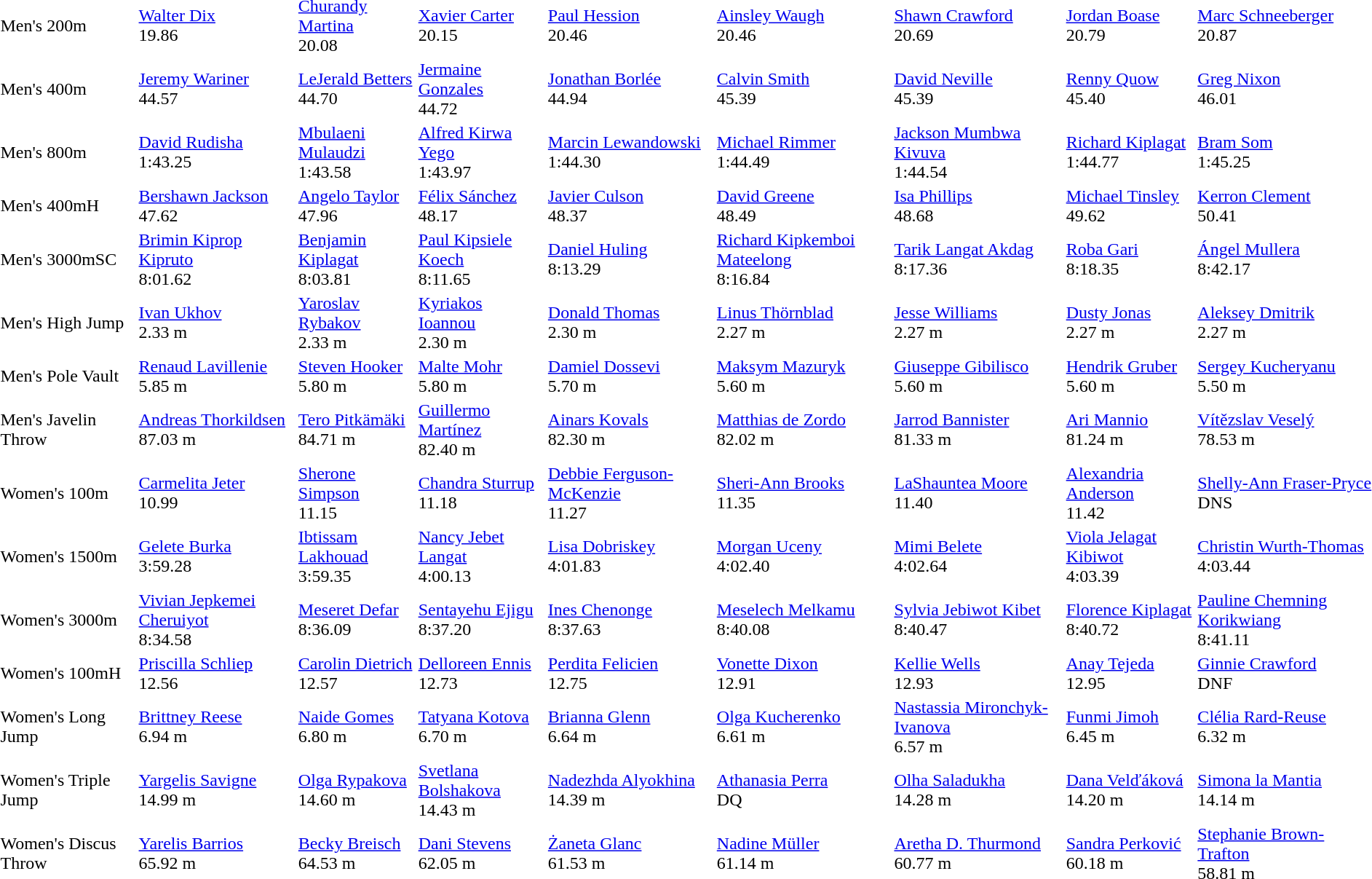<table>
<tr>
<td>Men's 200m<br></td>
<td><a href='#'>Walter Dix</a><br>  19.86</td>
<td><a href='#'>Churandy Martina</a><br>  20.08</td>
<td><a href='#'>Xavier Carter</a><br>  20.15</td>
<td><a href='#'>Paul Hession</a><br>  20.46</td>
<td><a href='#'>Ainsley Waugh</a><br>  20.46</td>
<td><a href='#'>Shawn Crawford</a><br>  20.69</td>
<td><a href='#'>Jordan Boase</a><br>  20.79</td>
<td><a href='#'>Marc Schneeberger</a><br>  20.87</td>
</tr>
<tr>
<td>Men's 400m</td>
<td><a href='#'>Jeremy Wariner</a><br>  44.57</td>
<td><a href='#'>LeJerald Betters</a><br>  44.70</td>
<td><a href='#'>Jermaine Gonzales</a><br>  44.72</td>
<td><a href='#'>Jonathan Borlée</a><br>  44.94</td>
<td><a href='#'>Calvin Smith</a><br>  45.39</td>
<td><a href='#'>David Neville</a><br>  45.39</td>
<td><a href='#'>Renny Quow</a><br>  45.40</td>
<td><a href='#'>Greg Nixon</a><br>  46.01</td>
</tr>
<tr>
<td>Men's 800m</td>
<td><a href='#'>David Rudisha</a><br>  1:43.25</td>
<td><a href='#'>Mbulaeni Mulaudzi</a><br>  1:43.58</td>
<td><a href='#'>Alfred Kirwa Yego</a><br>  1:43.97</td>
<td><a href='#'>Marcin Lewandowski</a><br>  1:44.30</td>
<td><a href='#'>Michael Rimmer</a><br>  1:44.49</td>
<td><a href='#'>Jackson Mumbwa Kivuva</a><br>  1:44.54</td>
<td><a href='#'>Richard Kiplagat</a><br>  1:44.77</td>
<td><a href='#'>Bram Som</a><br>  1:45.25</td>
</tr>
<tr>
<td>Men's 400mH</td>
<td><a href='#'>Bershawn Jackson</a><br>  47.62</td>
<td><a href='#'>Angelo Taylor</a><br>  47.96</td>
<td><a href='#'>Félix Sánchez</a><br>  48.17</td>
<td><a href='#'>Javier Culson</a><br>  48.37</td>
<td><a href='#'>David Greene</a><br>  48.49</td>
<td><a href='#'>Isa Phillips</a><br>  48.68</td>
<td><a href='#'>Michael Tinsley</a><br>  49.62</td>
<td><a href='#'>Kerron Clement</a><br>  50.41</td>
</tr>
<tr>
<td>Men's 3000mSC</td>
<td><a href='#'>Brimin Kiprop Kipruto</a><br>  8:01.62</td>
<td><a href='#'>Benjamin Kiplagat</a><br>  8:03.81</td>
<td><a href='#'>Paul Kipsiele Koech</a><br>  8:11.65</td>
<td><a href='#'>Daniel Huling</a><br>  8:13.29</td>
<td><a href='#'>Richard Kipkemboi Mateelong</a><br>  8:16.84</td>
<td><a href='#'>Tarik Langat Akdag</a><br>  8:17.36</td>
<td><a href='#'>Roba Gari</a><br>  8:18.35</td>
<td><a href='#'>Ángel Mullera</a><br>  8:42.17</td>
</tr>
<tr>
<td>Men's High Jump</td>
<td><a href='#'>Ivan Ukhov</a><br>  2.33 m</td>
<td><a href='#'>Yaroslav Rybakov</a><br>  2.33 m</td>
<td><a href='#'>Kyriakos Ioannou</a><br>  2.30 m</td>
<td><a href='#'>Donald Thomas</a><br>  2.30 m</td>
<td><a href='#'>Linus Thörnblad</a><br>  2.27 m</td>
<td><a href='#'>Jesse Williams</a><br>  2.27 m</td>
<td><a href='#'>Dusty Jonas</a><br>  2.27 m</td>
<td><a href='#'>Aleksey Dmitrik</a><br>  2.27 m</td>
</tr>
<tr>
<td>Men's Pole Vault</td>
<td><a href='#'>Renaud Lavillenie</a><br>  5.85 m</td>
<td><a href='#'>Steven Hooker</a><br>  5.80 m</td>
<td><a href='#'>Malte Mohr</a><br>  5.80 m</td>
<td><a href='#'>Damiel Dossevi</a><br>  5.70 m</td>
<td><a href='#'>Maksym Mazuryk</a><br>  5.60 m</td>
<td><a href='#'>Giuseppe Gibilisco</a><br>  5.60 m</td>
<td><a href='#'>Hendrik Gruber</a><br>  5.60 m</td>
<td><a href='#'>Sergey Kucheryanu</a><br>  5.50 m</td>
</tr>
<tr>
<td>Men's Javelin Throw</td>
<td><a href='#'>Andreas Thorkildsen</a><br>  87.03 m</td>
<td><a href='#'>Tero Pitkämäki</a><br>  84.71 m</td>
<td><a href='#'>Guillermo Martínez</a><br>  82.40 m</td>
<td><a href='#'>Ainars Kovals</a><br>  82.30 m</td>
<td><a href='#'>Matthias de Zordo</a><br>  82.02 m</td>
<td><a href='#'>Jarrod Bannister</a><br>  81.33 m</td>
<td><a href='#'>Ari Mannio</a><br>  81.24 m</td>
<td><a href='#'>Vítězslav Veselý</a><br>  78.53 m</td>
</tr>
<tr>
<td>Women's 100m<br></td>
<td><a href='#'>Carmelita Jeter</a><br>  10.99</td>
<td><a href='#'>Sherone Simpson</a><br>  11.15</td>
<td><a href='#'>Chandra Sturrup</a><br>  11.18</td>
<td><a href='#'>Debbie Ferguson-McKenzie</a><br>  11.27</td>
<td><a href='#'>Sheri-Ann Brooks</a><br>  11.35</td>
<td><a href='#'>LaShauntea Moore</a><br>  11.40</td>
<td><a href='#'>Alexandria Anderson</a><br>  11.42</td>
<td><a href='#'>Shelly-Ann Fraser-Pryce</a><br>  DNS</td>
</tr>
<tr>
<td>Women's 1500m</td>
<td><a href='#'>Gelete Burka</a><br>  3:59.28</td>
<td><a href='#'>Ibtissam Lakhouad</a><br>  3:59.35</td>
<td><a href='#'>Nancy Jebet Langat</a><br>  4:00.13</td>
<td><a href='#'>Lisa Dobriskey</a><br>  4:01.83</td>
<td><a href='#'>Morgan Uceny</a><br>  4:02.40</td>
<td><a href='#'>Mimi Belete</a><br>  4:02.64</td>
<td><a href='#'>Viola Jelagat Kibiwot</a><br>  4:03.39</td>
<td><a href='#'>Christin Wurth-Thomas</a><br>  4:03.44</td>
</tr>
<tr>
<td>Women's 3000m</td>
<td><a href='#'>Vivian Jepkemei Cheruiyot</a><br>  8:34.58</td>
<td><a href='#'>Meseret Defar</a><br>  8:36.09</td>
<td><a href='#'>Sentayehu Ejigu</a><br>  8:37.20</td>
<td><a href='#'>Ines Chenonge</a><br>  8:37.63</td>
<td><a href='#'>Meselech Melkamu</a><br>  8:40.08</td>
<td><a href='#'>Sylvia Jebiwot Kibet</a><br>  8:40.47</td>
<td><a href='#'>Florence Kiplagat</a><br>  8:40.72</td>
<td><a href='#'>Pauline Chemning Korikwiang</a><br>  8:41.11</td>
</tr>
<tr>
<td>Women's 100mH<br></td>
<td><a href='#'>Priscilla Schliep</a><br>  12.56</td>
<td><a href='#'>Carolin Dietrich</a><br>  12.57</td>
<td><a href='#'>Delloreen Ennis</a><br>  12.73</td>
<td><a href='#'>Perdita Felicien</a><br>  12.75</td>
<td><a href='#'>Vonette Dixon</a><br>  12.91</td>
<td><a href='#'>Kellie Wells</a><br>  12.93</td>
<td><a href='#'>Anay Tejeda</a><br>  12.95</td>
<td><a href='#'>Ginnie Crawford</a><br>  DNF</td>
</tr>
<tr>
<td>Women's Long Jump</td>
<td><a href='#'>Brittney Reese</a><br>  6.94 m</td>
<td><a href='#'>Naide Gomes</a><br>  6.80 m</td>
<td><a href='#'>Tatyana Kotova</a><br>  6.70 m</td>
<td><a href='#'>Brianna Glenn</a><br>  6.64 m</td>
<td><a href='#'>Olga Kucherenko</a><br>  6.61 m</td>
<td><a href='#'>Nastassia Mironchyk-Ivanova</a><br>  6.57 m</td>
<td><a href='#'>Funmi Jimoh</a><br>  6.45 m</td>
<td><a href='#'>Clélia Rard-Reuse</a><br>  6.32 m</td>
</tr>
<tr>
<td>Women's Triple Jump</td>
<td><a href='#'>Yargelis Savigne</a><br>  14.99 m</td>
<td><a href='#'>Olga Rypakova</a><br>  14.60 m</td>
<td><a href='#'>Svetlana Bolshakova</a><br>  14.43 m</td>
<td><a href='#'>Nadezhda Alyokhina</a><br>  14.39 m</td>
<td><a href='#'>Athanasia Perra</a><br>  DQ</td>
<td><a href='#'>Olha Saladukha</a><br>  14.28 m</td>
<td><a href='#'>Dana Velďáková</a><br>  14.20 m</td>
<td><a href='#'>Simona la Mantia</a><br>  14.14 m</td>
</tr>
<tr>
<td>Women's Discus Throw</td>
<td><a href='#'>Yarelis Barrios</a><br>  65.92 m</td>
<td><a href='#'>Becky Breisch</a><br>  64.53 m</td>
<td><a href='#'>Dani Stevens</a><br>  62.05 m</td>
<td><a href='#'>Żaneta Glanc</a><br>  61.53 m</td>
<td><a href='#'>Nadine Müller</a><br>  61.14 m</td>
<td><a href='#'>Aretha D. Thurmond</a><br>  60.77 m</td>
<td><a href='#'>Sandra Perković</a><br>  60.18 m</td>
<td><a href='#'>Stephanie Brown-Trafton</a><br>  58.81 m</td>
</tr>
</table>
